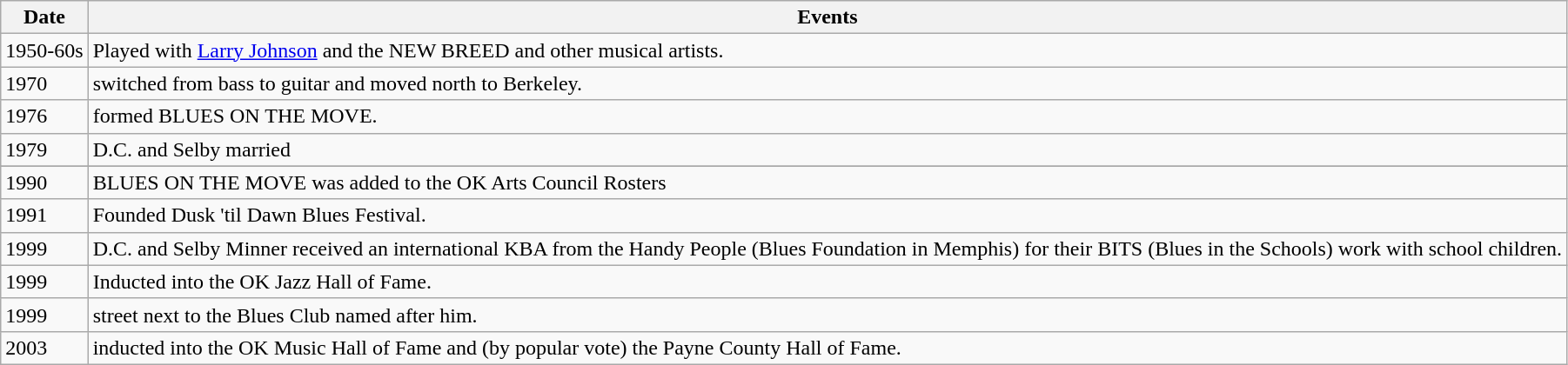<table class=wikitable>
<tr>
<th>Date</th>
<th>Events</th>
</tr>
<tr>
<td align=left>1950-60s</td>
<td align=left>Played with <a href='#'>Larry Johnson</a> and the NEW BREED and other musical artists.</td>
</tr>
<tr>
<td align=left>1970</td>
<td align=left>switched from bass to guitar and moved north to Berkeley.</td>
</tr>
<tr>
<td align=left>1976</td>
<td align=left>formed BLUES ON THE MOVE.</td>
</tr>
<tr>
<td align=left>1979</td>
<td align=left>D.C. and Selby married</td>
</tr>
<tr |align=left|1988>
</tr>
<tr align=left|re-open his grandmother, "Lura's Cozy Corner" as the "Down Home Blues Club.">
</tr>
<tr>
<td align=left>1990</td>
<td align=left>BLUES ON THE MOVE was added to the OK Arts Council Rosters</td>
</tr>
<tr>
<td align=left>1991</td>
<td align=left>Founded Dusk 'til Dawn Blues Festival.</td>
</tr>
<tr>
<td align=left>1999</td>
<td align=left>D.C. and Selby Minner received an international KBA from the Handy People (Blues Foundation in Memphis) for their BITS (Blues in the Schools) work with school children.</td>
</tr>
<tr>
<td align=left>1999</td>
<td align=left>Inducted into the OK Jazz Hall of Fame.</td>
</tr>
<tr>
<td align=left>1999</td>
<td align=left>street next to the Blues Club named after him. </td>
</tr>
<tr>
<td align=left>2003</td>
<td align=left>inducted into the OK Music Hall of Fame and (by popular vote) the Payne County Hall of Fame.</td>
</tr>
</table>
